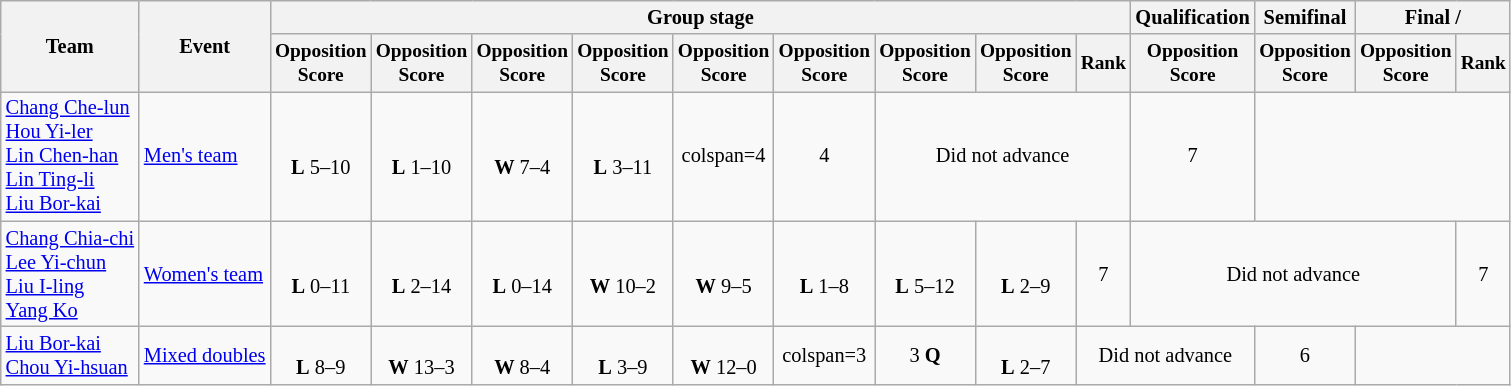<table class=wikitable style=font-size:85%;text-align:center>
<tr>
<th rowspan=2>Team</th>
<th rowspan=2>Event</th>
<th colspan=9>Group stage</th>
<th>Qualification</th>
<th>Semifinal</th>
<th colspan=2>Final / </th>
</tr>
<tr style=font-size:95%>
<th>Opposition<br>Score</th>
<th>Opposition<br>Score</th>
<th>Opposition<br>Score</th>
<th>Opposition<br>Score</th>
<th>Opposition<br>Score</th>
<th>Opposition<br>Score</th>
<th>Opposition<br>Score</th>
<th>Opposition<br>Score</th>
<th>Rank</th>
<th>Opposition<br>Score</th>
<th>Opposition<br>Score</th>
<th>Opposition<br>Score</th>
<th>Rank</th>
</tr>
<tr>
<td align=left><a href='#'>Chang Che-lun</a><br><a href='#'>Hou Yi-ler</a><br><a href='#'>Lin Chen-han</a><br><a href='#'>Lin Ting-li</a><br><a href='#'>Liu Bor-kai</a></td>
<td align=left><a href='#'>Men's team</a></td>
<td><br><strong>L</strong> 5–10</td>
<td><br><strong>L</strong> 1–10</td>
<td><br><strong>W</strong> 7–4</td>
<td><br><strong>L</strong> 3–11</td>
<td>colspan=4 </td>
<td>4</td>
<td colspan=3>Did not advance</td>
<td>7</td>
</tr>
<tr>
<td align=left><a href='#'>Chang Chia-chi</a><br><a href='#'>Lee Yi-chun</a><br><a href='#'>Liu I-ling</a><br><a href='#'>Yang Ko</a></td>
<td align=left><a href='#'>Women's team</a></td>
<td><br><strong>L</strong> 0–11</td>
<td><br><strong>L</strong> 2–14</td>
<td><br><strong>L</strong> 0–14</td>
<td><br><strong>W</strong> 10–2</td>
<td><br><strong>W</strong> 9–5</td>
<td><br><strong>L</strong> 1–8</td>
<td><br><strong>L</strong> 5–12</td>
<td><br><strong>L</strong> 2–9</td>
<td>7</td>
<td colspan=3>Did not advance</td>
<td>7</td>
</tr>
<tr>
<td align=left><a href='#'>Liu Bor-kai</a><br><a href='#'>Chou Yi-hsuan</a></td>
<td align=left><a href='#'>Mixed doubles</a></td>
<td><br><strong>L</strong> 8–9</td>
<td><br><strong>W</strong> 13–3</td>
<td><br><strong>W</strong> 8–4</td>
<td><br><strong>L</strong> 3–9</td>
<td><br><strong>W</strong> 12–0</td>
<td>colspan=3 </td>
<td>3 <strong>Q</strong></td>
<td><br><strong>L</strong> 2–7</td>
<td colspan=2>Did not advance</td>
<td>6</td>
</tr>
</table>
